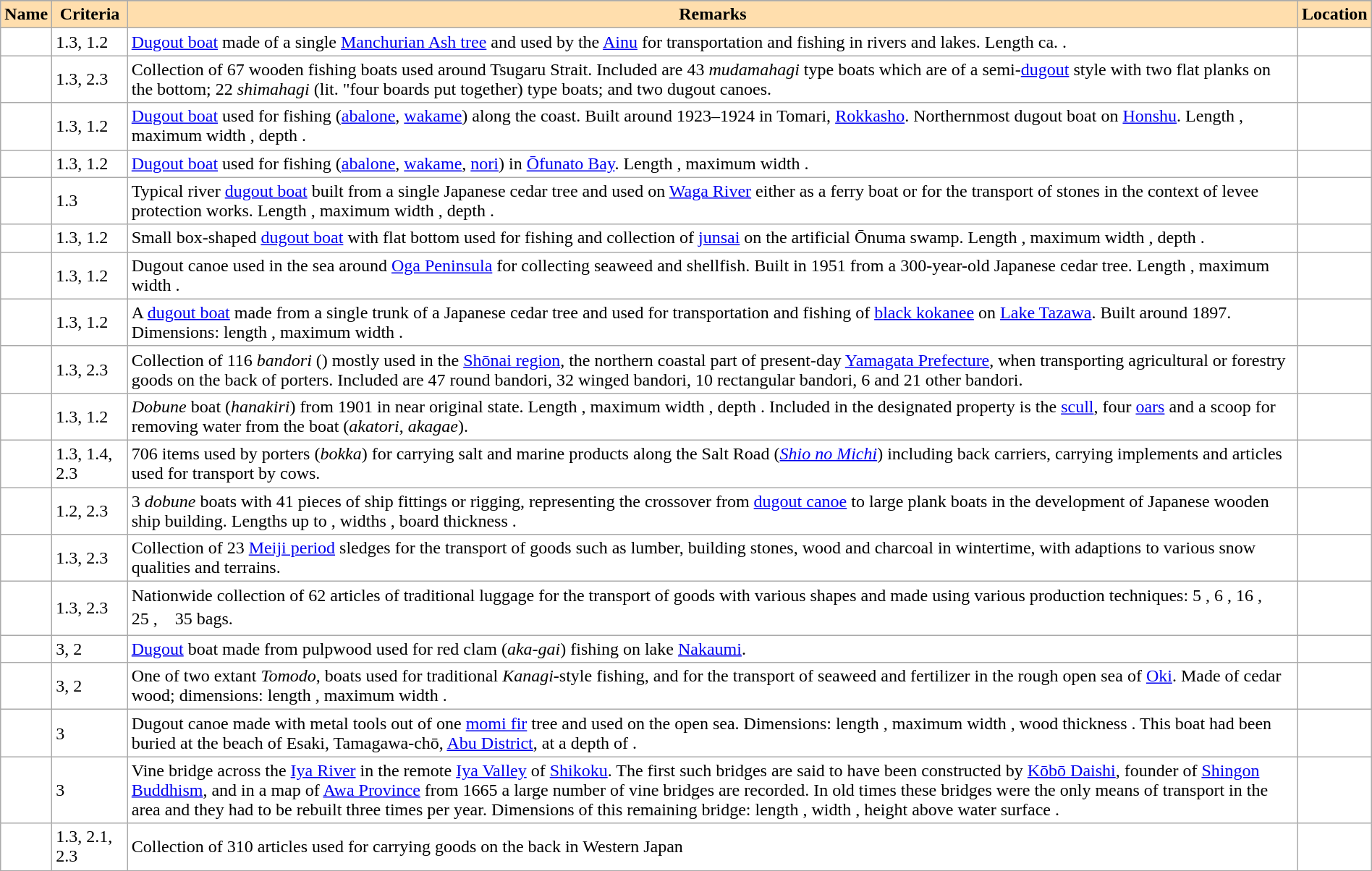<table class="wikitable sortable" width="100%" style="background:#ffffff;">
<tr>
</tr>
<tr>
<th scope="col" align="left" style="background:#ffdead;">Name</th>
<th scope="col" align="left" style="background:#ffdead;">Criteria</th>
<th scope="col" align="left" style="background:#ffdead;" class="unsortable">Remarks</th>
<th scope="col" style="background:#ffdead;">Location</th>
</tr>
<tr>
<td></td>
<td>1.3, 1.2</td>
<td><a href='#'>Dugout boat</a> made of a single <a href='#'>Manchurian Ash tree</a> and used by the <a href='#'>Ainu</a> for transportation and fishing in rivers and lakes. Length ca. .</td>
<td></td>
</tr>
<tr>
<td></td>
<td>1.3, 2.3</td>
<td>Collection of 67 wooden fishing boats used around Tsugaru Strait. Included are 43 <em>mudamahagi</em> type boats which are of a semi-<a href='#'>dugout</a> style with two flat planks on the bottom; 22 <em>shimahagi</em> (lit. "four boards put together) type boats; and two dugout canoes.</td>
<td></td>
</tr>
<tr>
<td></td>
<td>1.3, 1.2</td>
<td><a href='#'>Dugout boat</a> used for fishing (<a href='#'>abalone</a>, <a href='#'>wakame</a>) along the coast. Built around 1923–1924 in Tomari, <a href='#'>Rokkasho</a>. Northernmost dugout boat on <a href='#'>Honshu</a>. Length , maximum width , depth .</td>
<td></td>
</tr>
<tr>
<td></td>
<td>1.3, 1.2</td>
<td><a href='#'>Dugout boat</a> used for fishing (<a href='#'>abalone</a>, <a href='#'>wakame</a>, <a href='#'>nori</a>) in <a href='#'>Ōfunato Bay</a>. Length , maximum width .</td>
<td></td>
</tr>
<tr>
<td></td>
<td>1.3</td>
<td>Typical river <a href='#'>dugout boat</a> built from a single Japanese cedar tree and used on <a href='#'>Waga River</a> either as a ferry boat or for the transport of stones in the context of levee protection works. Length , maximum width , depth .</td>
<td></td>
</tr>
<tr>
<td></td>
<td>1.3, 1.2</td>
<td>Small box-shaped <a href='#'>dugout boat</a> with flat bottom used for fishing and collection of <a href='#'>junsai</a> on the artificial Ōnuma swamp. Length , maximum width , depth .</td>
<td></td>
</tr>
<tr>
<td></td>
<td>1.3, 1.2</td>
<td>Dugout canoe used in the sea around <a href='#'>Oga Peninsula</a> for collecting seaweed and shellfish. Built in 1951 from a 300-year-old Japanese cedar tree. Length , maximum width .</td>
<td></td>
</tr>
<tr>
<td></td>
<td>1.3, 1.2</td>
<td>A <a href='#'>dugout boat</a> made from a single trunk of a Japanese cedar tree and used for transportation and fishing of <a href='#'>black kokanee</a> on <a href='#'>Lake Tazawa</a>. Built around 1897. Dimensions: length , maximum width .</td>
<td></td>
</tr>
<tr>
<td></td>
<td>1.3, 2.3</td>
<td>Collection of 116 <em>bandori</em> () mostly used in the <a href='#'>Shōnai region</a>, the northern coastal part of present-day <a href='#'>Yamagata Prefecture</a>, when transporting agricultural or forestry goods on the back of porters. Included are 47 round bandori, 32 winged bandori, 10 rectangular bandori, 6  and 21 other bandori.</td>
<td></td>
</tr>
<tr>
<td></td>
<td>1.3, 1.2</td>
<td><em>Dobune</em> boat (<em>hanakiri</em>) from 1901 in near original state. Length , maximum width , depth . Included in the designated property is the <a href='#'>scull</a>, four <a href='#'>oars</a> and a scoop for removing water from the boat (<em>akatori</em>, <em>akagae</em>).</td>
<td></td>
</tr>
<tr>
<td></td>
<td>1.3, 1.4, 2.3</td>
<td>706 items used by porters (<em>bokka</em>) for carrying salt and marine products along the Salt Road (<em><a href='#'>Shio no Michi</a></em>) including back carriers, carrying implements and articles used for transport by cows.</td>
<td></td>
</tr>
<tr>
<td></td>
<td>1.2, 2.3</td>
<td>3 <em>dobune</em> boats with 41 pieces of ship fittings or rigging, representing the crossover from <a href='#'>dugout canoe</a> to large plank boats in the development of Japanese wooden ship building. Lengths up to , widths , board thickness .</td>
<td></td>
</tr>
<tr>
<td></td>
<td>1.3, 2.3</td>
<td>Collection of 23 <a href='#'>Meiji period</a> sledges for the transport of goods such as lumber, building stones, wood and charcoal in wintertime, with adaptions to various snow qualities and terrains.</td>
<td></td>
</tr>
<tr>
<td></td>
<td>1.3, 2.3</td>
<td>Nationwide collection of 62 articles of traditional luggage for the transport of goods with various shapes and made using various production techniques: 5 , 6 , 16 ,　25 ,　35 bags.</td>
<td></td>
</tr>
<tr>
<td></td>
<td>3, 2</td>
<td><a href='#'>Dugout</a> boat made from pulpwood used for red clam (<em>aka-gai</em>) fishing on lake <a href='#'>Nakaumi</a>.</td>
<td></td>
</tr>
<tr>
<td></td>
<td>3, 2</td>
<td>One of two extant <em>Tomodo</em>, boats used for traditional <em>Kanagi</em>-style fishing, and for the transport of seaweed and fertilizer in the rough open sea of <a href='#'>Oki</a>. Made of cedar wood; dimensions: length , maximum width .</td>
<td></td>
</tr>
<tr>
<td></td>
<td>3</td>
<td>Dugout canoe made with metal tools out of one <a href='#'>momi fir</a> tree and used on the open sea. Dimensions: length , maximum width , wood thickness . This boat had been buried at the beach of Esaki, Tamagawa-chō, <a href='#'>Abu District</a>, at a depth of .</td>
<td></td>
</tr>
<tr>
<td></td>
<td>3</td>
<td>Vine bridge across the <a href='#'>Iya River</a> in the remote <a href='#'>Iya Valley</a> of <a href='#'>Shikoku</a>. The first such bridges are said to have been constructed by <a href='#'>Kōbō Daishi</a>, founder of <a href='#'>Shingon Buddhism</a>, and in a map of <a href='#'>Awa Province</a> from 1665 a large number of vine bridges are recorded.  In old times these bridges were the only means of transport in the area and they had to be rebuilt three times per year. Dimensions of this remaining bridge: length , width , height above water surface .</td>
<td></td>
</tr>
<tr>
<td></td>
<td>1.3, 2.1, 2.3</td>
<td>Collection of 310 articles used for carrying goods on the back in Western Japan</td>
<td></td>
</tr>
</table>
